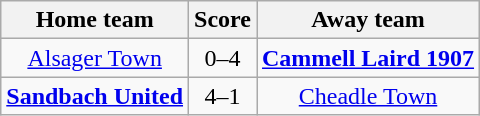<table class="wikitable" style="text-align: center">
<tr>
<th>Home team</th>
<th>Score</th>
<th>Away team</th>
</tr>
<tr>
<td><a href='#'>Alsager Town</a></td>
<td>0–4</td>
<td><strong><a href='#'>Cammell Laird 1907</a></strong></td>
</tr>
<tr>
<td><strong><a href='#'>Sandbach United</a></strong></td>
<td>4–1</td>
<td><a href='#'>Cheadle Town</a></td>
</tr>
</table>
